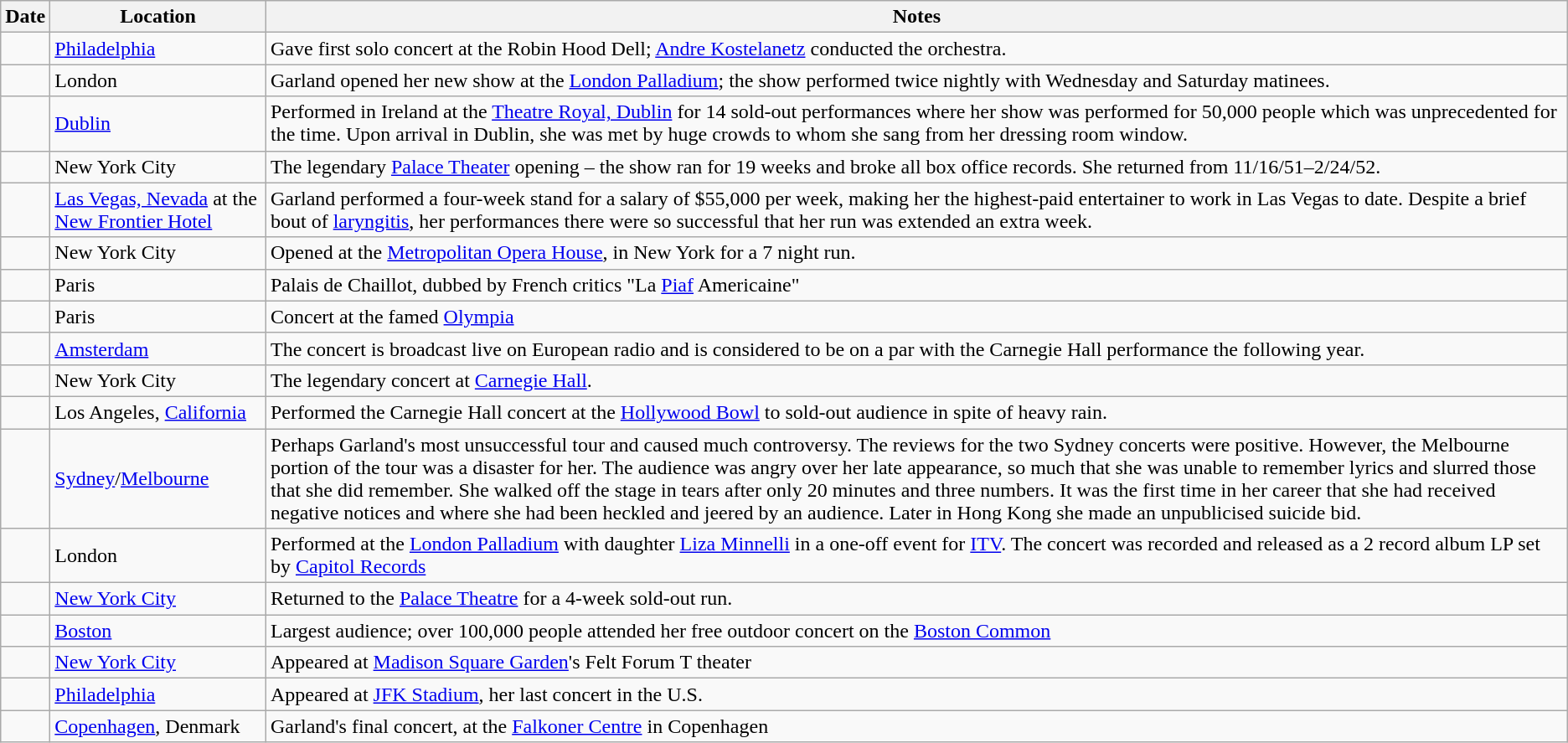<table class="wikitable sortable plainrowheaders">
<tr>
<th scope="col">Date</th>
<th scope="col">Location</th>
<th scope="col" class="unsortable">Notes</th>
</tr>
<tr>
<td></td>
<td><a href='#'>Philadelphia</a></td>
<td>Gave first solo concert at the Robin Hood Dell; <a href='#'>Andre Kostelanetz</a> conducted the orchestra.</td>
</tr>
<tr>
<td></td>
<td>London</td>
<td>Garland opened her new show at the <a href='#'>London Palladium</a>; the show performed twice nightly with Wednesday and Saturday matinees.</td>
</tr>
<tr>
<td></td>
<td><a href='#'>Dublin</a></td>
<td>Performed in Ireland at the <a href='#'>Theatre Royal, Dublin</a> for 14 sold-out performances where her show was performed for 50,000 people which was unprecedented for the time. Upon arrival in Dublin, she was met by huge crowds to whom she sang from her dressing room window.</td>
</tr>
<tr>
<td></td>
<td>New York City</td>
<td>The legendary <a href='#'>Palace Theater</a> opening – the show ran for 19 weeks and broke all box office records. She returned from 11/16/51–2/24/52.</td>
</tr>
<tr>
<td></td>
<td><a href='#'>Las Vegas, Nevada</a> at the <a href='#'>New Frontier Hotel</a></td>
<td>Garland performed a four-week stand for a salary of $55,000 per week, making her the highest-paid entertainer to work in Las Vegas to date. Despite a brief bout of <a href='#'>laryngitis</a>, her performances there were so successful that her run was extended an extra week.</td>
</tr>
<tr>
<td></td>
<td>New York City</td>
<td>Opened at the <a href='#'>Metropolitan Opera House</a>, in New York for a 7 night run.</td>
</tr>
<tr>
<td></td>
<td>Paris</td>
<td>Palais de Chaillot, dubbed by French critics "La <a href='#'>Piaf</a> Americaine"</td>
</tr>
<tr>
<td></td>
<td>Paris</td>
<td>Concert at the famed <a href='#'>Olympia</a></td>
</tr>
<tr>
<td></td>
<td><a href='#'>Amsterdam</a></td>
<td>The concert is broadcast live on European radio and is considered to be on a par with the Carnegie Hall performance the following year.</td>
</tr>
<tr>
<td></td>
<td>New York City</td>
<td>The legendary concert at <a href='#'>Carnegie Hall</a>.</td>
</tr>
<tr>
<td></td>
<td>Los Angeles, <a href='#'>California</a></td>
<td>Performed the Carnegie Hall concert at the <a href='#'>Hollywood Bowl</a> to sold-out audience in spite of heavy rain.</td>
</tr>
<tr>
<td></td>
<td><a href='#'>Sydney</a>/<a href='#'>Melbourne</a></td>
<td>Perhaps Garland's most unsuccessful tour and caused much controversy. The reviews for the two Sydney concerts were positive. However, the Melbourne portion of the tour was a disaster for her. The audience was angry over her late appearance, so much that she was unable to remember lyrics and slurred those that she did remember. She walked off the stage in tears after only 20 minutes and three numbers. It was the first time in her career that she had received negative notices and where she had been heckled and jeered by an audience. Later in Hong Kong she made an unpublicised suicide bid. </td>
</tr>
<tr>
<td></td>
<td>London</td>
<td>Performed at the <a href='#'>London Palladium</a> with daughter <a href='#'>Liza Minnelli</a> in a one-off event for <a href='#'>ITV</a>. The concert was recorded and released as a 2 record album LP set by <a href='#'>Capitol Records</a></td>
</tr>
<tr>
<td></td>
<td><a href='#'>New York City</a></td>
<td>Returned to the <a href='#'>Palace Theatre</a> for a 4-week sold-out run.</td>
</tr>
<tr>
<td></td>
<td><a href='#'>Boston</a></td>
<td>Largest audience; over 100,000 people attended her free outdoor concert on the <a href='#'>Boston Common</a></td>
</tr>
<tr>
<td></td>
<td><a href='#'>New York City</a></td>
<td>Appeared at <a href='#'>Madison Square Garden</a>'s Felt Forum T theater</td>
</tr>
<tr>
<td></td>
<td><a href='#'>Philadelphia</a></td>
<td>Appeared at <a href='#'>JFK Stadium</a>, her last concert in the U.S.</td>
</tr>
<tr>
<td></td>
<td><a href='#'>Copenhagen</a>, Denmark</td>
<td>Garland's final concert, at the <a href='#'>Falkoner Centre</a> in Copenhagen</td>
</tr>
</table>
